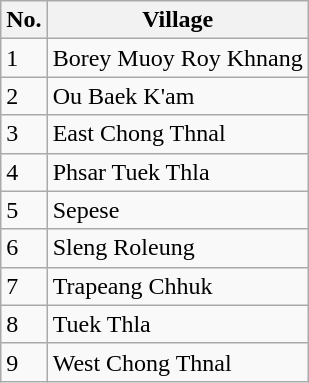<table class="wikitable">
<tr>
<th>No.</th>
<th>Village</th>
</tr>
<tr>
<td>1</td>
<td>Borey Muoy Roy Khnang</td>
</tr>
<tr>
<td>2</td>
<td>Ou Baek K'am</td>
</tr>
<tr>
<td>3</td>
<td>East Chong Thnal</td>
</tr>
<tr>
<td>4</td>
<td>Phsar Tuek Thla</td>
</tr>
<tr>
<td>5</td>
<td>Sepese</td>
</tr>
<tr>
<td>6</td>
<td>Sleng Roleung</td>
</tr>
<tr>
<td>7</td>
<td>Trapeang Chhuk</td>
</tr>
<tr>
<td>8</td>
<td>Tuek Thla</td>
</tr>
<tr>
<td>9</td>
<td>West Chong Thnal</td>
</tr>
</table>
